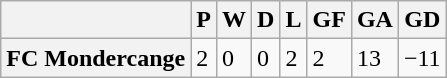<table class="wikitable">
<tr>
<th></th>
<th>P</th>
<th>W</th>
<th>D</th>
<th>L</th>
<th>GF</th>
<th>GA</th>
<th>GD</th>
</tr>
<tr>
<th>FC Mondercange</th>
<td>2</td>
<td>0</td>
<td>0</td>
<td>2</td>
<td>2</td>
<td>13</td>
<td>−11</td>
</tr>
</table>
